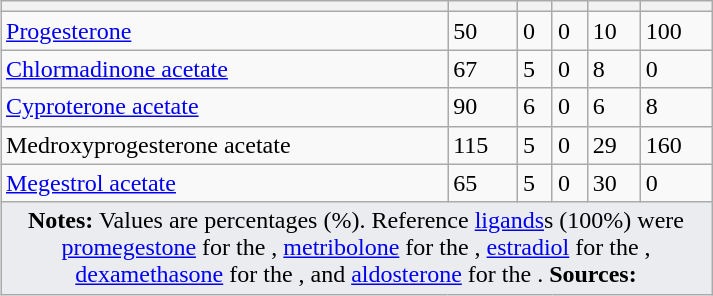<table class="wikitable center sortable mw-collapsible mw-collapsed" style="width:475px; text-align:left; margin-left:auto; margin-right:auto; border:none;">
<tr>
<th></th>
<th><strong></strong></th>
<th><strong></strong></th>
<th><strong></strong></th>
<th><strong></strong></th>
<th><strong></strong></th>
</tr>
<tr>
<td><a href='#'>Progesterone</a></td>
<td>50</td>
<td>0</td>
<td>0</td>
<td>10</td>
<td>100</td>
</tr>
<tr>
<td><a href='#'>Chlormadinone acetate</a></td>
<td>67</td>
<td>5</td>
<td>0</td>
<td>8</td>
<td>0</td>
</tr>
<tr>
<td><a href='#'>Cyproterone acetate</a></td>
<td>90</td>
<td>6</td>
<td>0</td>
<td>6</td>
<td>8</td>
</tr>
<tr>
<td>Medroxyprogesterone acetate</td>
<td>115</td>
<td>5</td>
<td>0</td>
<td>29</td>
<td>160</td>
</tr>
<tr>
<td><a href='#'>Megestrol acetate</a></td>
<td>65</td>
<td>5</td>
<td>0</td>
<td>30</td>
<td>0</td>
</tr>
<tr class="sortbottom">
<td colspan="6" style="width: 1px; background-color:#eaecf0; text-align: center;"><strong>Notes:</strong> Values are percentages (%). Reference <a href='#'>ligands</a>s (100%) were <a href='#'>promegestone</a> for the , <a href='#'>metribolone</a> for the , <a href='#'>estradiol</a> for the , <a href='#'>dexamethasone</a> for the , and <a href='#'>aldosterone</a> for the . <strong>Sources:</strong></td>
</tr>
</table>
